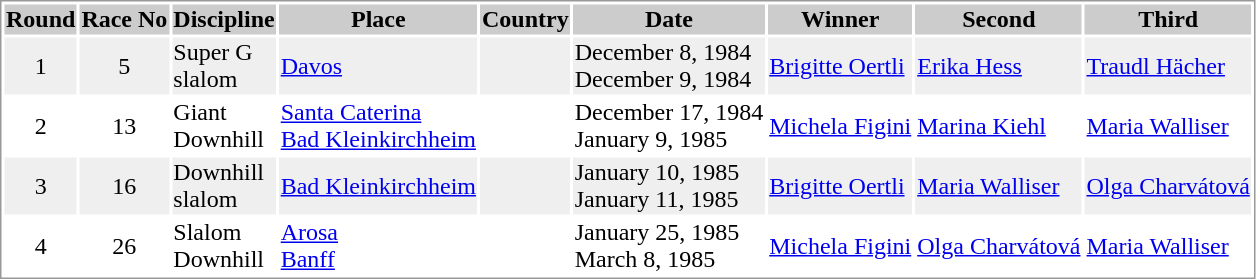<table border="0" style="border: 1px solid #999; background-color:#FFFFFF; text-align:center">
<tr align="center" bgcolor="#CCCCCC">
<th>Round</th>
<th>Race No</th>
<th>Discipline</th>
<th>Place</th>
<th>Country</th>
<th>Date</th>
<th>Winner</th>
<th>Second</th>
<th>Third</th>
</tr>
<tr bgcolor="#EFEFEF">
<td>1</td>
<td>5</td>
<td align="left">Super G<br>slalom</td>
<td align="left"><a href='#'>Davos</a></td>
<td align="left"></td>
<td align="left">December 8, 1984<br>December 9, 1984</td>
<td align="left"> <a href='#'>Brigitte Oertli</a></td>
<td align="left"> <a href='#'>Erika Hess</a></td>
<td align="left"> <a href='#'>Traudl Hächer</a></td>
</tr>
<tr>
<td>2</td>
<td>13</td>
<td align="left">Giant<br>Downhill</td>
<td align="left"><a href='#'>Santa Caterina</a><br><a href='#'>Bad Kleinkirchheim</a></td>
<td align="left"><br></td>
<td align="left">December 17, 1984<br>January 9, 1985</td>
<td align="left"> <a href='#'>Michela Figini</a></td>
<td align="left"> <a href='#'>Marina Kiehl</a></td>
<td align="left"> <a href='#'>Maria Walliser</a></td>
</tr>
<tr bgcolor="#EFEFEF">
<td>3</td>
<td>16</td>
<td align="left">Downhill<br>slalom</td>
<td align="left"><a href='#'>Bad Kleinkirchheim</a></td>
<td align="left"></td>
<td align="left">January 10, 1985<br>January 11, 1985</td>
<td align="left"> <a href='#'>Brigitte Oertli</a></td>
<td align="left"> <a href='#'>Maria Walliser</a></td>
<td align="left"> <a href='#'>Olga Charvátová</a></td>
</tr>
<tr>
<td>4</td>
<td>26</td>
<td align="left">Slalom<br>Downhill</td>
<td align="left"><a href='#'>Arosa</a><br><a href='#'>Banff</a></td>
<td align="left"><br></td>
<td align="left">January 25, 1985<br>March 8, 1985</td>
<td align="left"> <a href='#'>Michela Figini</a></td>
<td align="left"> <a href='#'>Olga Charvátová</a></td>
<td align="left"> <a href='#'>Maria Walliser</a></td>
</tr>
</table>
